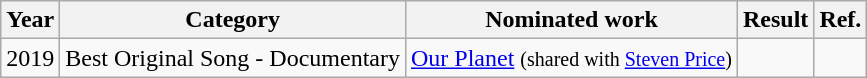<table class="wikitable">
<tr>
<th>Year</th>
<th>Category</th>
<th>Nominated work</th>
<th>Result</th>
<th>Ref.</th>
</tr>
<tr>
<td>2019</td>
<td>Best Original Song - Documentary</td>
<td><a href='#'>Our Planet</a> <small>(shared with <a href='#'>Steven Price</a>)</small></td>
<td></td>
<td></td>
</tr>
</table>
